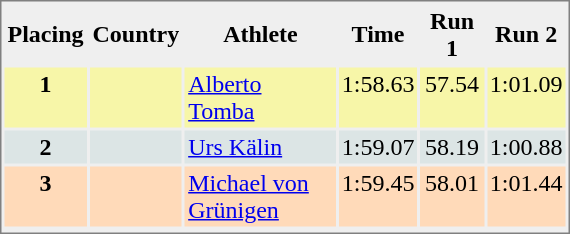<table style="border-style:solid;border-width:1px;border-color:#808080;background-color:#EFEFEF" cellspacing="2" cellpadding="2" width="380px">
<tr bgcolor="#EFEFEF">
<th>Placing</th>
<th>Country</th>
<th>Athlete</th>
<th>Time</th>
<th>Run 1</th>
<th>Run 2</th>
</tr>
<tr align="center" valign="top" bgcolor="#F7F6A8">
<th>1</th>
<td></td>
<td align="left"><a href='#'>Alberto Tomba</a></td>
<td align="left">1:58.63</td>
<td>57.54</td>
<td>1:01.09</td>
</tr>
<tr align="center" valign="top" bgcolor="#DCE5E5">
<th>2</th>
<td></td>
<td align="left"><a href='#'>Urs Kälin</a></td>
<td align="left">1:59.07</td>
<td>58.19</td>
<td>1:00.88</td>
</tr>
<tr align="center" valign="top" bgcolor="#FFDAB9">
<th>3</th>
<td></td>
<td align="left"><a href='#'>Michael von Grünigen</a></td>
<td align="left">1:59.45</td>
<td>58.01</td>
<td>1:01.44</td>
</tr>
<tr align="center" valign="top" bgcolor="#FFFFFF">
</tr>
</table>
